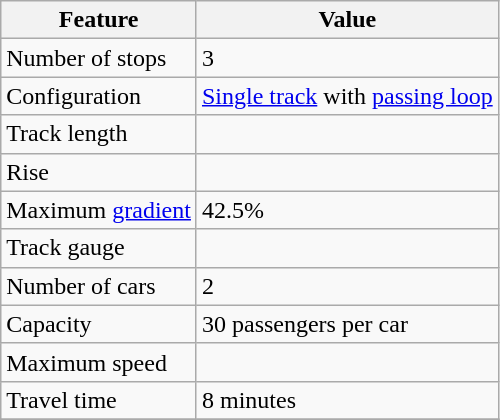<table class="wikitable sortable mw-datatable plainrowheaders">
<tr>
<th>Feature</th>
<th>Value</th>
</tr>
<tr>
<td>Number of stops</td>
<td>3</td>
</tr>
<tr>
<td>Configuration</td>
<td><a href='#'>Single track</a> with <a href='#'>passing loop</a></td>
</tr>
<tr>
<td>Track length</td>
<td></td>
</tr>
<tr>
<td>Rise</td>
<td></td>
</tr>
<tr>
<td>Maximum <a href='#'>gradient</a></td>
<td>42.5%</td>
</tr>
<tr>
<td>Track gauge</td>
<td></td>
</tr>
<tr>
<td>Number of cars</td>
<td>2</td>
</tr>
<tr>
<td>Capacity</td>
<td>30 passengers per car</td>
</tr>
<tr>
<td>Maximum speed</td>
<td></td>
</tr>
<tr>
<td>Travel time</td>
<td>8 minutes</td>
</tr>
<tr>
</tr>
</table>
